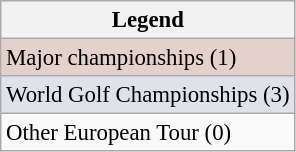<table class="wikitable" style="font-size:95%;">
<tr>
<th>Legend</th>
</tr>
<tr style="background:#e5d1cb;">
<td>Major championships (1)</td>
</tr>
<tr style="background:#dfe2e9;">
<td>World Golf Championships (3)</td>
</tr>
<tr>
<td>Other European Tour (0)</td>
</tr>
</table>
